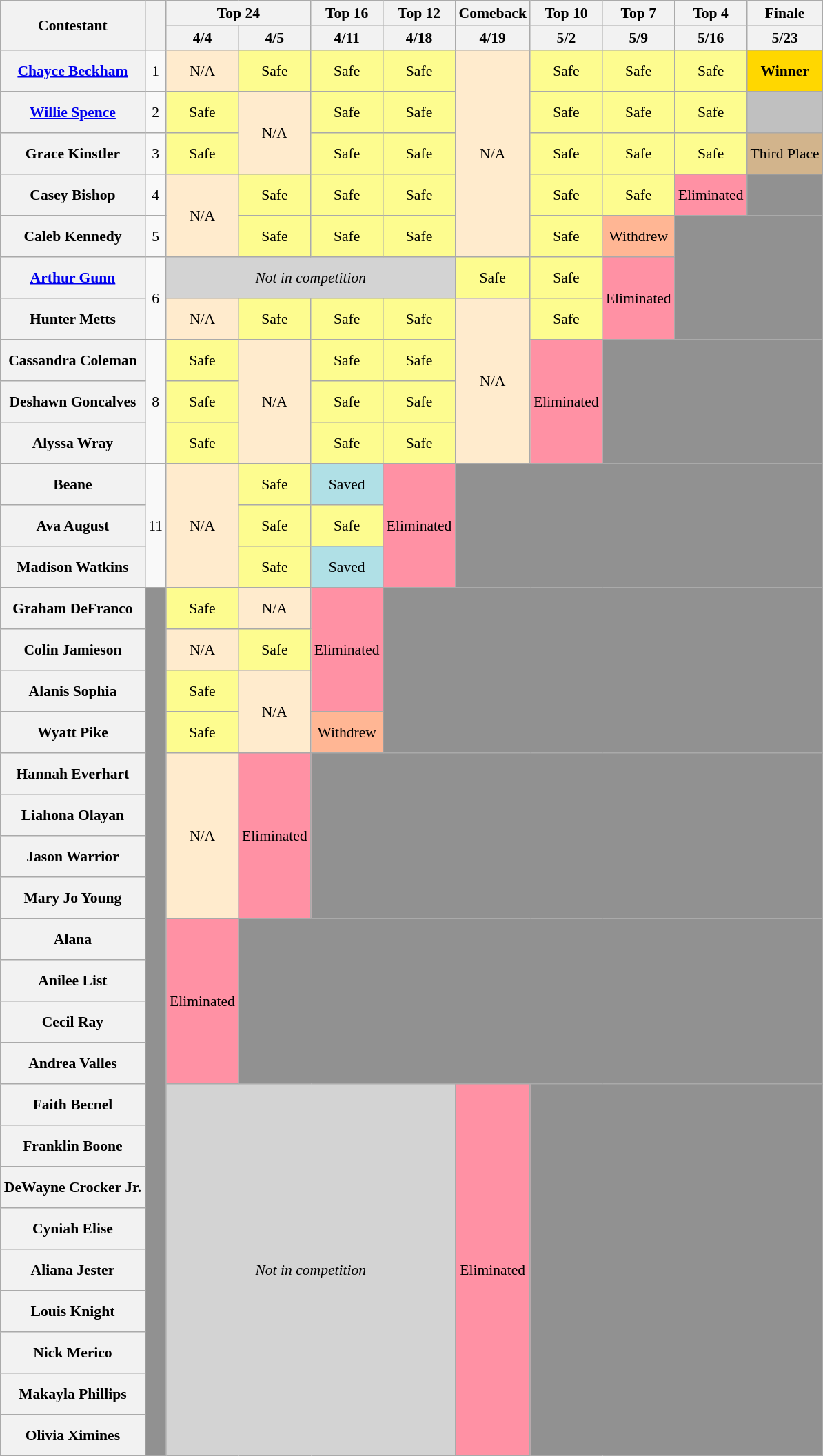<table class="wikitable" style="text-align:center; font-size:90%;">
<tr>
<th rowspan="2" scope="col">Contestant</th>
<th rowspan="2" scope="col"></th>
<th colspan="2" scope="col">Top 24</th>
<th scope="col">Top 16</th>
<th scope="col">Top 12</th>
<th scope="col">Comeback<em></em></th>
<th scope="col">Top 10</th>
<th scope="col">Top 7</th>
<th scope="col">Top 4</th>
<th scope="col">Finale</th>
</tr>
<tr>
<th>4/4</th>
<th>4/5</th>
<th>4/11</th>
<th>4/18</th>
<th>4/19</th>
<th>5/2</th>
<th>5/9</th>
<th>5/16</th>
<th>5/23</th>
</tr>
<tr style="height:40px">
<th scope="row"><a href='#'>Chayce Beckham</a></th>
<td>1</td>
<td style="background:#FFEBCD;">N/A</td>
<td style="background:#FDFC8F;">Safe</td>
<td style="background:#FDFC8F;">Safe</td>
<td style="background:#FDFC8F;">Safe</td>
<td style="background:#FFEBCD;" rowspan="5">N/A</td>
<td style="background:#FDFC8F;">Safe</td>
<td style="background:#FDFC8F;">Safe</td>
<td style="background:#FDFC8F;">Safe</td>
<td style="background:gold;"><strong>Winner</strong></td>
</tr>
<tr style="height:40px">
<th scope="row"><a href='#'>Willie Spence</a></th>
<td>2</td>
<td style="background:#FDFC8F;">Safe</td>
<td style="background:#FFEBCD;" rowspan="2">N/A</td>
<td style="background:#FDFC8F;">Safe</td>
<td style="background:#FDFC8F;">Safe</td>
<td style="background:#FDFC8F;">Safe</td>
<td style="background:#FDFC8F;">Safe</td>
<td style="background:#FDFC8F;">Safe</td>
<td style="background:silver;"></td>
</tr>
<tr style="height:40px">
<th scope="row">Grace Kinstler</th>
<td>3</td>
<td style="background:#FDFC8F;">Safe</td>
<td style="background:#FDFC8F;">Safe</td>
<td style="background:#FDFC8F;">Safe</td>
<td style="background:#FDFC8F;">Safe</td>
<td style="background:#FDFC8F;">Safe</td>
<td style="background:#FDFC8F;">Safe</td>
<td style="background:tan;">Third Place</td>
</tr>
<tr style="height:40px">
<th scope="row">Casey Bishop</th>
<td>4</td>
<td rowspan="2" style="background:#FFEBCD;">N/A</td>
<td style="background:#FDFC8F;">Safe</td>
<td style="background:#FDFC8F;">Safe</td>
<td style="background:#FDFC8F;">Safe</td>
<td style="background:#FDFC8F;">Safe</td>
<td style="background:#FDFC8F;">Safe</td>
<td style="background:#FF91A4;">Eliminated</td>
<td style="background:#919191;"></td>
</tr>
<tr style="height:40px">
<th scope="row">Caleb Kennedy</th>
<td>5</td>
<td style="background:#FDFC8F;">Safe</td>
<td style="background:#FDFC8F;">Safe</td>
<td style="background:#FDFC8F;">Safe</td>
<td style="background:#FDFC8F;">Safe</td>
<td style="background:#FFB694;">Withdrew</td>
<td style="background:#919191;" colspan="2" rowspan="3"></td>
</tr>
<tr style="height:40px">
<th scope="row"><a href='#'>Arthur Gunn</a></th>
<td rowspan="2">6</td>
<td colspan="4" style="background:lightgray;"><em>Not in competition</em></td>
<td style="background:#FDFC8F;">Safe</td>
<td style="background:#FDFC8F;">Safe</td>
<td style="background:#FF91A4;" rowspan="2">Eliminated</td>
</tr>
<tr style="height:40px">
<th scope="row">Hunter Metts</th>
<td style="background:#FFEBCD;">N/A</td>
<td style="background:#FDFC8F;">Safe</td>
<td style="background:#FDFC8F;">Safe</td>
<td style="background:#FDFC8F;">Safe</td>
<td style="background:#FFEBCD;" rowspan="4">N/A</td>
<td style="background:#FDFC8F;">Safe</td>
</tr>
<tr style="height:40px">
<th scope="row">Cassandra Coleman</th>
<td rowspan="3">8</td>
<td style="background:#FDFC8F;">Safe</td>
<td style="background:#FFEBCD;" rowspan="3">N/A</td>
<td style="background:#FDFC8F;">Safe</td>
<td style="background:#FDFC8F;">Safe</td>
<td style="background:#FF91A4;" rowspan="3">Eliminated</td>
<td style="background:#919191;" colspan="3" rowspan="3"></td>
</tr>
<tr style="height:40px">
<th scope="row">Deshawn Goncalves</th>
<td style="background:#FDFC8F;">Safe</td>
<td style="background:#FDFC8F;">Safe</td>
<td style="background:#FDFC8F;">Safe</td>
</tr>
<tr style="height:40px">
<th scope="row">Alyssa Wray</th>
<td style="background:#FDFC8F;">Safe</td>
<td style="background:#FDFC8F;">Safe</td>
<td style="background:#FDFC8F;">Safe</td>
</tr>
<tr style="height:40px">
<th scope="row">Beane</th>
<td rowspan="3">11</td>
<td rowspan="3" style="background:#FFEBCD;">N/A</td>
<td style="background:#FDFC8F;">Safe</td>
<td style="background:#B0E0E6;">Saved</td>
<td style="background:#FF91A4;" rowspan="3">Eliminated</td>
<td style="background:#919191;" colspan="5" rowspan="3"></td>
</tr>
<tr style="height:40px">
<th scope="row">Ava August</th>
<td style="background:#FDFC8F;">Safe</td>
<td style="background:#FDFC8F;">Safe</td>
</tr>
<tr style="height:40px">
<th scope="row">Madison Watkins</th>
<td style="background:#FDFC8F;">Safe</td>
<td style="background:#B0E0E6;">Saved</td>
</tr>
<tr style="height:40px">
<th scope="row">Graham DeFranco</th>
<td rowspan="21" bgcolor="919191"></td>
<td style="background:#FDFC8F;">Safe</td>
<td style="background:#FFEBCD;">N/A</td>
<td style="background:#FF91A4;" rowspan="3">Eliminated</td>
<td colspan="6" rowspan="4" style="background:#919191;"></td>
</tr>
<tr style="height:40px">
<th scope="row">Colin Jamieson</th>
<td style="background:#FFEBCD;">N/A</td>
<td style="background:#FDFC8F;">Safe</td>
</tr>
<tr style="height:40px">
<th scope="row">Alanis Sophia</th>
<td style="background:#FDFC8F;">Safe</td>
<td style="background:#FFEBCD;" rowspan="2">N/A</td>
</tr>
<tr style="height:40px">
<th scope="row">Wyatt Pike</th>
<td style="background:#FDFC8F;">Safe</td>
<td style="background:#FFB694;">Withdrew</td>
</tr>
<tr style="height:40px">
<th scope="row">Hannah Everhart</th>
<td style="background:#FFEBCD;" rowspan="4">N/A</td>
<td style="background:#FF91A4;" rowspan="4">Eliminated</td>
<td style="background:#919191;" colspan="7" rowspan="4"></td>
</tr>
<tr style="height:40px">
<th scope="row">Liahona Olayan</th>
</tr>
<tr style="height:40px">
<th scope="row">Jason Warrior</th>
</tr>
<tr style="height:40px">
<th scope="row">Mary Jo Young</th>
</tr>
<tr style="height:40px">
<th scope="row">Alana</th>
<td style="background:#FF91A4;" rowspan="4">Eliminated</td>
<td style="background:#919191;" colspan="8" rowspan="4"></td>
</tr>
<tr style="height:40px">
<th scope="row">Anilee List</th>
</tr>
<tr style="height:40px">
<th scope="row">Cecil Ray</th>
</tr>
<tr style="height:40px">
<th scope="row">Andrea Valles</th>
</tr>
<tr style="height:40px">
<th scope="row">Faith Becnel</th>
<td style="background:lightgray;" colspan="4" rowspan="9"><em>Not in competition</em></td>
<td style="background:#FF91A4;" rowspan="9">Eliminated</td>
<td style="background:#919191;" colspan="4" rowspan="9"></td>
</tr>
<tr style="height:40px">
<th scope="row">Franklin Boone</th>
</tr>
<tr style="height:40px">
<th scope="row">DeWayne Crocker Jr.</th>
</tr>
<tr style="height:40px">
<th scope="row">Cyniah Elise</th>
</tr>
<tr style="height:40px">
<th scope="row">Aliana Jester</th>
</tr>
<tr style="height:40px">
<th scope="row">Louis Knight</th>
</tr>
<tr style="height:40px">
<th scope="row">Nick Merico</th>
</tr>
<tr style="height:40px">
<th scope="row">Makayla Phillips</th>
</tr>
<tr style="height:40px">
<th scope="row">Olivia Ximines</th>
</tr>
</table>
